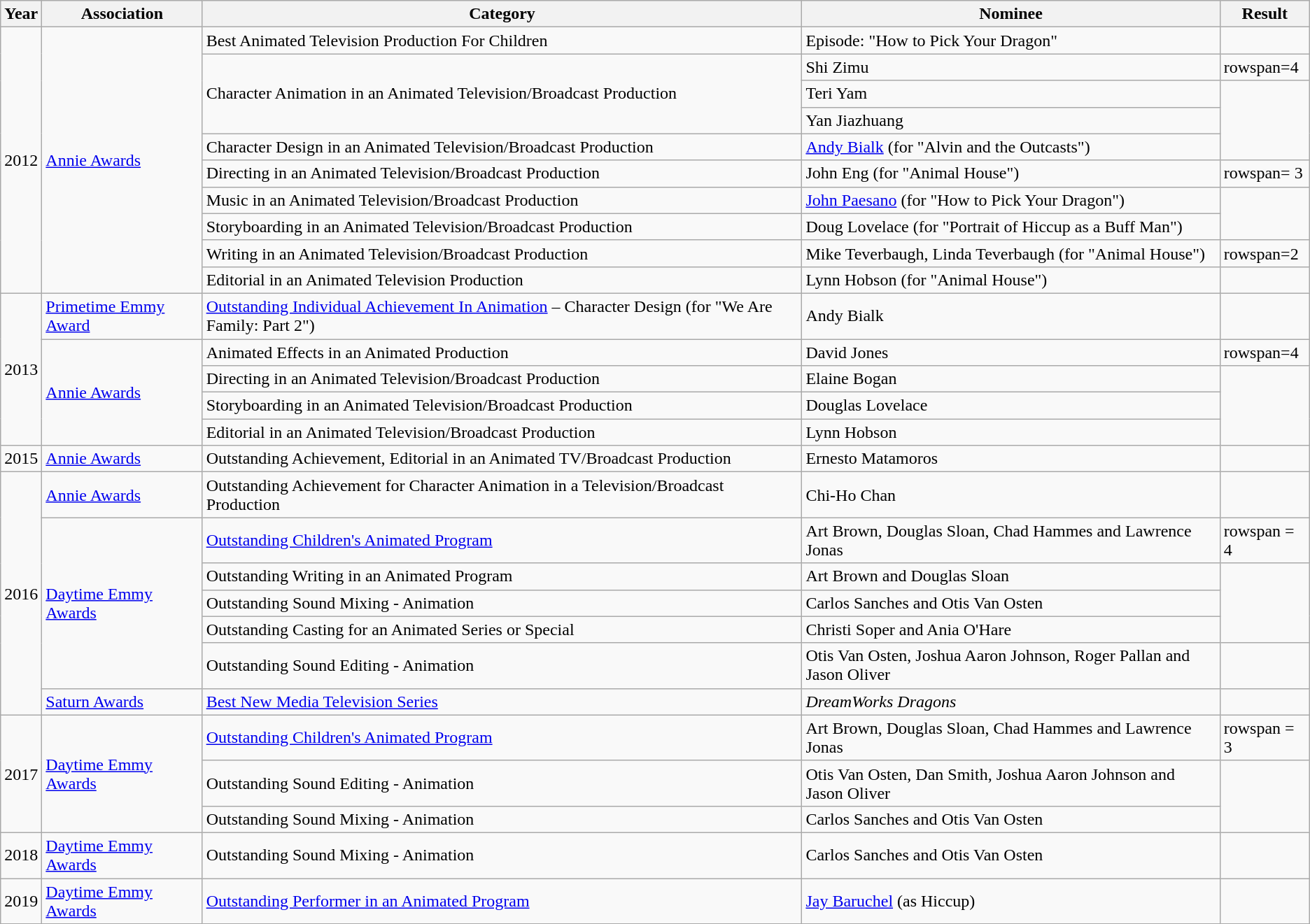<table class="wikitable">
<tr>
<th>Year</th>
<th>Association</th>
<th>Category</th>
<th>Nominee</th>
<th>Result</th>
</tr>
<tr>
<td rowspan=10>2012</td>
<td rowspan=10><a href='#'>Annie Awards</a></td>
<td>Best Animated Television Production For Children</td>
<td>Episode: "How to Pick Your Dragon"</td>
<td></td>
</tr>
<tr>
<td rowspan=3>Character Animation in an Animated Television/Broadcast Production</td>
<td>Shi Zimu</td>
<td>rowspan=4 </td>
</tr>
<tr>
<td>Teri Yam</td>
</tr>
<tr>
<td>Yan Jiazhuang</td>
</tr>
<tr>
<td>Character Design in an Animated Television/Broadcast Production</td>
<td><a href='#'>Andy Bialk</a> (for "Alvin and the Outcasts")</td>
</tr>
<tr>
<td>Directing in an Animated Television/Broadcast Production</td>
<td>John Eng (for "Animal House")</td>
<td>rowspan= 3 </td>
</tr>
<tr>
<td>Music in an Animated Television/Broadcast Production</td>
<td><a href='#'>John Paesano</a> (for "How to Pick Your Dragon")</td>
</tr>
<tr>
<td>Storyboarding in an Animated Television/Broadcast Production</td>
<td>Doug Lovelace (for "Portrait of Hiccup as a Buff Man")</td>
</tr>
<tr>
<td>Writing in an Animated Television/Broadcast Production</td>
<td>Mike Teverbaugh, Linda Teverbaugh (for "Animal House")</td>
<td>rowspan=2 </td>
</tr>
<tr>
<td>Editorial in an Animated Television Production</td>
<td>Lynn Hobson (for "Animal House")</td>
</tr>
<tr>
<td rowspan = 5>2013</td>
<td><a href='#'>Primetime Emmy Award</a></td>
<td><a href='#'>Outstanding Individual Achievement In Animation</a> – Character Design (for "We Are Family: Part 2")</td>
<td>Andy Bialk</td>
<td></td>
</tr>
<tr>
<td rowspan = 4><a href='#'>Annie Awards</a></td>
<td>Animated Effects in an Animated Production</td>
<td>David Jones</td>
<td>rowspan=4 </td>
</tr>
<tr>
<td>Directing in an Animated Television/Broadcast Production</td>
<td>Elaine Bogan</td>
</tr>
<tr>
<td>Storyboarding in an Animated Television/Broadcast Production</td>
<td>Douglas Lovelace</td>
</tr>
<tr>
<td>Editorial in an Animated Television/Broadcast Production</td>
<td>Lynn Hobson</td>
</tr>
<tr>
<td>2015</td>
<td><a href='#'>Annie Awards</a></td>
<td>Outstanding Achievement, Editorial in an Animated TV/Broadcast Production</td>
<td>Ernesto Matamoros</td>
<td></td>
</tr>
<tr>
<td rowspan = 7>2016</td>
<td><a href='#'>Annie Awards</a></td>
<td>Outstanding Achievement for Character Animation in a Television/Broadcast Production</td>
<td>Chi-Ho Chan</td>
<td></td>
</tr>
<tr>
<td rowspan = 5><a href='#'>Daytime Emmy Awards</a></td>
<td><a href='#'>Outstanding Children's Animated Program</a></td>
<td>Art Brown, Douglas Sloan, Chad Hammes and Lawrence Jonas</td>
<td>rowspan = 4 </td>
</tr>
<tr>
<td>Outstanding Writing in an Animated Program</td>
<td>Art Brown and Douglas Sloan</td>
</tr>
<tr>
<td>Outstanding Sound Mixing - Animation</td>
<td>Carlos Sanches and Otis Van Osten</td>
</tr>
<tr>
<td>Outstanding Casting for an Animated Series or Special</td>
<td>Christi Soper and Ania O'Hare</td>
</tr>
<tr>
<td>Outstanding Sound Editing - Animation</td>
<td>Otis Van Osten, Joshua Aaron Johnson, Roger Pallan and Jason Oliver</td>
<td></td>
</tr>
<tr>
<td><a href='#'>Saturn Awards</a></td>
<td><a href='#'>Best New Media Television Series</a></td>
<td><em>DreamWorks Dragons</em></td>
<td></td>
</tr>
<tr>
<td rowspan = 3>2017</td>
<td rowspan = 3><a href='#'>Daytime Emmy Awards</a></td>
<td><a href='#'>Outstanding Children's Animated Program</a></td>
<td>Art Brown, Douglas Sloan, Chad Hammes and Lawrence Jonas</td>
<td>rowspan = 3 </td>
</tr>
<tr>
<td>Outstanding Sound Editing - Animation</td>
<td>Otis Van Osten, Dan Smith, Joshua Aaron Johnson and Jason Oliver</td>
</tr>
<tr>
<td>Outstanding Sound Mixing - Animation</td>
<td>Carlos Sanches and Otis Van Osten</td>
</tr>
<tr>
<td>2018</td>
<td><a href='#'>Daytime Emmy Awards</a></td>
<td>Outstanding Sound Mixing - Animation</td>
<td>Carlos Sanches and Otis Van Osten</td>
<td></td>
</tr>
<tr>
<td>2019</td>
<td><a href='#'>Daytime Emmy Awards</a></td>
<td><a href='#'>Outstanding Performer in an Animated Program</a></td>
<td><a href='#'>Jay Baruchel</a> (as Hiccup)</td>
<td></td>
</tr>
</table>
